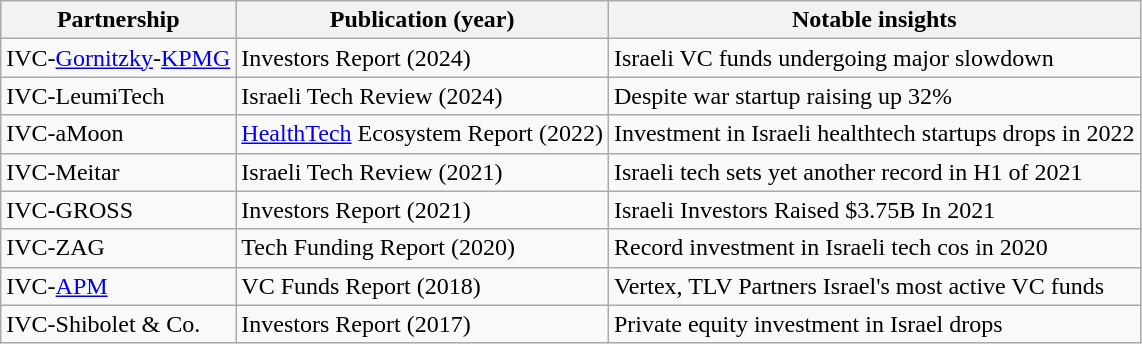<table class="wikitable sortable">
<tr>
<th>Partnership</th>
<th>Publication (year)</th>
<th>Notable insights</th>
</tr>
<tr>
<td>IVC-<a href='#'>Gornitzky</a>-<a href='#'>KPMG</a></td>
<td>Investors Report (2024)</td>
<td>Israeli VC funds undergoing major slowdown</td>
</tr>
<tr>
<td>IVC-LeumiTech</td>
<td>Israeli Tech Review (2024)</td>
<td>Despite war startup raising up 32%</td>
</tr>
<tr>
<td>IVC-aMoon</td>
<td><a href='#'>HealthTech</a> Ecosystem Report (2022)</td>
<td>Investment in Israeli healthtech startups drops in 2022</td>
</tr>
<tr>
<td>IVC-Meitar</td>
<td>Israeli Tech Review (2021)</td>
<td>Israeli tech sets yet another record in H1 of 2021</td>
</tr>
<tr>
<td>IVC-GROSS</td>
<td>Investors Report (2021)</td>
<td>Israeli Investors Raised $3.75B In 2021</td>
</tr>
<tr>
<td>IVC-ZAG</td>
<td>Tech Funding Report (2020)</td>
<td>Record investment in Israeli tech cos in 2020</td>
</tr>
<tr>
<td>IVC-<a href='#'>APM</a></td>
<td>VC Funds Report (2018)</td>
<td>Vertex, TLV Partners Israel's most active VC funds</td>
</tr>
<tr>
<td>IVC-Shibolet & Co.</td>
<td>Investors Report (2017)</td>
<td>Private equity investment in Israel drops</td>
</tr>
</table>
